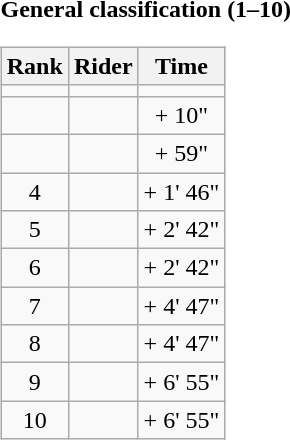<table>
<tr>
<td><strong>General classification (1–10)</strong><br><table class="wikitable">
<tr>
<th scope="col">Rank</th>
<th scope="col">Rider</th>
<th scope="col">Time</th>
</tr>
<tr>
<td style="text-align:center;"></td>
<td></td>
<td style="text-align:center;"></td>
</tr>
<tr>
<td style="text-align:center;"></td>
<td></td>
<td style="text-align:center;">+ 10"</td>
</tr>
<tr>
<td style="text-align:center;"></td>
<td></td>
<td style="text-align:center;">+ 59"</td>
</tr>
<tr>
<td style="text-align:center;">4</td>
<td></td>
<td style="text-align:center;">+ 1' 46"</td>
</tr>
<tr>
<td style="text-align:center;">5</td>
<td></td>
<td style="text-align:center;">+ 2' 42"</td>
</tr>
<tr>
<td style="text-align:center;">6</td>
<td></td>
<td style="text-align:center;">+ 2' 42"</td>
</tr>
<tr>
<td style="text-align:center;">7</td>
<td></td>
<td style="text-align:center;">+ 4' 47"</td>
</tr>
<tr>
<td style="text-align:center;">8</td>
<td></td>
<td style="text-align:center;">+ 4' 47"</td>
</tr>
<tr>
<td style="text-align:center;">9</td>
<td></td>
<td style="text-align:center;">+ 6' 55"</td>
</tr>
<tr>
<td style="text-align:center;">10</td>
<td></td>
<td style="text-align:center;">+ 6' 55"</td>
</tr>
</table>
</td>
</tr>
</table>
